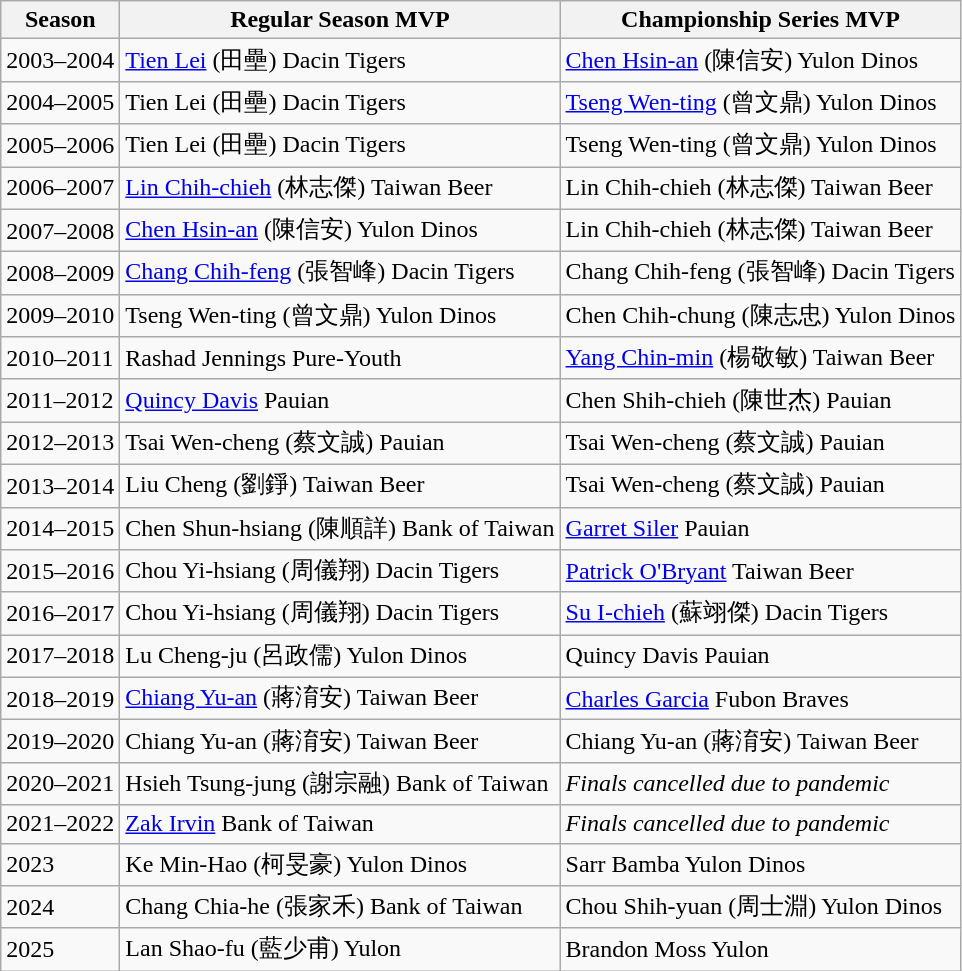<table class=wikitable>
<tr>
<th>Season</th>
<th>Regular Season MVP</th>
<th>Championship Series MVP</th>
</tr>
<tr>
<td>2003–2004</td>
<td><a href='#'>Tien Lei</a> (田壘) <span>Dacin Tigers</span></td>
<td><a href='#'>Chen Hsin-an</a> (陳信安) <span>Yulon Dinos</span></td>
</tr>
<tr>
<td>2004–2005</td>
<td>Tien Lei (田壘) <span>Dacin Tigers</span></td>
<td><a href='#'>Tseng Wen-ting</a> (曾文鼎) <span>Yulon Dinos</span></td>
</tr>
<tr>
<td>2005–2006</td>
<td>Tien Lei (田壘) <span>Dacin Tigers</span></td>
<td>Tseng Wen-ting (曾文鼎) <span>Yulon Dinos</span></td>
</tr>
<tr>
<td>2006–2007</td>
<td><a href='#'>Lin Chih-chieh</a> (林志傑) <span>Taiwan Beer</span></td>
<td>Lin Chih-chieh (林志傑) <span>Taiwan Beer</span></td>
</tr>
<tr>
<td>2007–2008</td>
<td><a href='#'>Chen Hsin-an</a> (陳信安) <span>Yulon Dinos</span></td>
<td>Lin Chih-chieh (林志傑) <span>Taiwan Beer</span></td>
</tr>
<tr>
<td>2008–2009</td>
<td><a href='#'>Chang Chih-feng</a> (張智峰) <span>Dacin Tigers</span></td>
<td>Chang Chih-feng (張智峰) <span>Dacin Tigers</span></td>
</tr>
<tr>
<td>2009–2010</td>
<td>Tseng Wen-ting (曾文鼎) <span>Yulon Dinos</span></td>
<td>Chen Chih-chung (陳志忠) <span>Yulon Dinos</span></td>
</tr>
<tr>
<td>2010–2011</td>
<td>Rashad Jennings <span>Pure-Youth</span></td>
<td><a href='#'>Yang Chin-min</a> (楊敬敏) <span>Taiwan Beer</span></td>
</tr>
<tr>
<td>2011–2012</td>
<td><a href='#'>Quincy Davis</a> <span>Pauian</span></td>
<td>Chen Shih-chieh (陳世杰) <span>Pauian</span></td>
</tr>
<tr>
<td>2012–2013</td>
<td>Tsai Wen-cheng (蔡文誠) <span>Pauian</span></td>
<td>Tsai Wen-cheng (蔡文誠) <span>Pauian</span></td>
</tr>
<tr>
<td>2013–2014</td>
<td>Liu Cheng (劉錚) <span>Taiwan Beer</span></td>
<td>Tsai Wen-cheng (蔡文誠) <span>Pauian</span></td>
</tr>
<tr>
<td>2014–2015</td>
<td>Chen Shun-hsiang (陳順詳) <span>Bank of Taiwan</span></td>
<td><a href='#'>Garret Siler</a> <span>Pauian</span></td>
</tr>
<tr>
<td>2015–2016</td>
<td>Chou Yi-hsiang (周儀翔) <span>Dacin Tigers</span></td>
<td><a href='#'>Patrick O'Bryant</a><span> Taiwan Beer</span></td>
</tr>
<tr>
<td>2016–2017</td>
<td>Chou Yi-hsiang (周儀翔) <span>Dacin Tigers</span></td>
<td><a href='#'>Su I-chieh</a> (蘇翊傑)<span> Dacin Tigers</span></td>
</tr>
<tr>
<td>2017–2018</td>
<td>Lu Cheng-ju (呂政儒) <span>Yulon Dinos</span></td>
<td>Quincy Davis <span>Pauian</span></td>
</tr>
<tr>
<td>2018–2019</td>
<td><a href='#'>Chiang Yu-an</a> (蔣淯安) <span>Taiwan Beer</span></td>
<td><a href='#'>Charles Garcia</a> <span>Fubon Braves</span></td>
</tr>
<tr>
<td>2019–2020</td>
<td>Chiang Yu-an (蔣淯安) <span>Taiwan Beer</span></td>
<td>Chiang Yu-an (蔣淯安) <span>Taiwan Beer</span></td>
</tr>
<tr>
<td>2020–2021</td>
<td>Hsieh Tsung-jung (謝宗融) <span>Bank of Taiwan</span></td>
<td><em>Finals cancelled due to pandemic</em></td>
</tr>
<tr>
<td>2021–2022</td>
<td><a href='#'>Zak Irvin</a> <span>Bank of Taiwan</span></td>
<td><em>Finals cancelled due to pandemic</em></td>
</tr>
<tr>
<td>2023</td>
<td>Ke Min-Hao (柯旻豪) <span>Yulon Dinos</span></td>
<td>Sarr Bamba <span>Yulon Dinos</span></td>
</tr>
<tr>
<td>2024</td>
<td>Chang Chia-he (張家禾) <span>Bank of Taiwan</span></td>
<td>Chou Shih-yuan (周士淵) <span>Yulon Dinos</span></td>
</tr>
<tr>
<td>2025</td>
<td>Lan Shao-fu (藍少甫) <span>Yulon</span></td>
<td>Brandon Moss <span>Yulon</span></td>
</tr>
</table>
